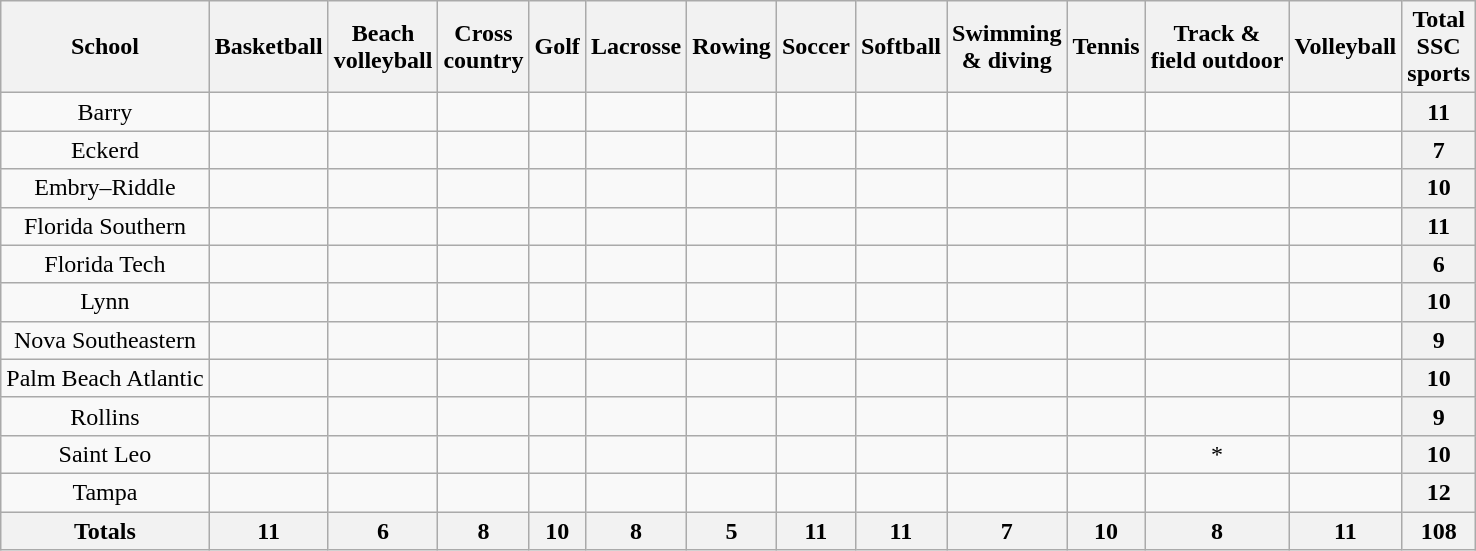<table class="wikitable" style="text-align:center">
<tr>
<th>School</th>
<th>Basketball</th>
<th>Beach<br>volleyball</th>
<th>Cross<br>country</th>
<th>Golf</th>
<th>Lacrosse</th>
<th>Rowing</th>
<th>Soccer</th>
<th>Softball</th>
<th>Swimming<br>& diving</th>
<th>Tennis</th>
<th>Track &<br>field outdoor</th>
<th>Volleyball</th>
<th>Total<br>SSC<br>sports</th>
</tr>
<tr>
<td>Barry</td>
<td></td>
<td></td>
<td></td>
<td></td>
<td></td>
<td></td>
<td></td>
<td></td>
<td></td>
<td></td>
<td></td>
<td></td>
<th>11</th>
</tr>
<tr>
<td>Eckerd</td>
<td></td>
<td></td>
<td></td>
<td></td>
<td></td>
<td></td>
<td></td>
<td></td>
<td></td>
<td></td>
<td></td>
<td></td>
<th>7</th>
</tr>
<tr>
<td>Embry–Riddle</td>
<td></td>
<td></td>
<td></td>
<td></td>
<td></td>
<td></td>
<td></td>
<td></td>
<td></td>
<td></td>
<td></td>
<td></td>
<th>10</th>
</tr>
<tr>
<td>Florida Southern</td>
<td></td>
<td></td>
<td></td>
<td></td>
<td></td>
<td></td>
<td></td>
<td></td>
<td></td>
<td></td>
<td></td>
<td></td>
<th>11</th>
</tr>
<tr>
<td>Florida Tech</td>
<td></td>
<td></td>
<td></td>
<td></td>
<td></td>
<td></td>
<td></td>
<td></td>
<td></td>
<td></td>
<td></td>
<td></td>
<th>6</th>
</tr>
<tr>
<td>Lynn</td>
<td></td>
<td></td>
<td></td>
<td></td>
<td></td>
<td></td>
<td></td>
<td></td>
<td></td>
<td></td>
<td></td>
<td></td>
<th>10</th>
</tr>
<tr>
<td>Nova Southeastern</td>
<td></td>
<td></td>
<td></td>
<td></td>
<td></td>
<td></td>
<td></td>
<td></td>
<td></td>
<td></td>
<td></td>
<td></td>
<th>9</th>
</tr>
<tr>
<td>Palm Beach Atlantic</td>
<td></td>
<td></td>
<td></td>
<td></td>
<td></td>
<td></td>
<td></td>
<td></td>
<td></td>
<td></td>
<td></td>
<td></td>
<th>10</th>
</tr>
<tr>
<td>Rollins</td>
<td></td>
<td></td>
<td></td>
<td></td>
<td></td>
<td></td>
<td></td>
<td></td>
<td></td>
<td></td>
<td></td>
<td></td>
<th>9</th>
</tr>
<tr>
<td>Saint Leo</td>
<td></td>
<td></td>
<td></td>
<td></td>
<td></td>
<td></td>
<td></td>
<td></td>
<td></td>
<td></td>
<td>*</td>
<td></td>
<th>10</th>
</tr>
<tr>
<td>Tampa</td>
<td></td>
<td></td>
<td></td>
<td></td>
<td></td>
<td></td>
<td></td>
<td></td>
<td></td>
<td></td>
<td></td>
<td></td>
<th>12</th>
</tr>
<tr>
<th>Totals</th>
<th>11</th>
<th>6</th>
<th>8</th>
<th>10</th>
<th>8</th>
<th>5</th>
<th>11</th>
<th>11</th>
<th>7</th>
<th>10</th>
<th>8</th>
<th>11</th>
<th>108</th>
</tr>
</table>
